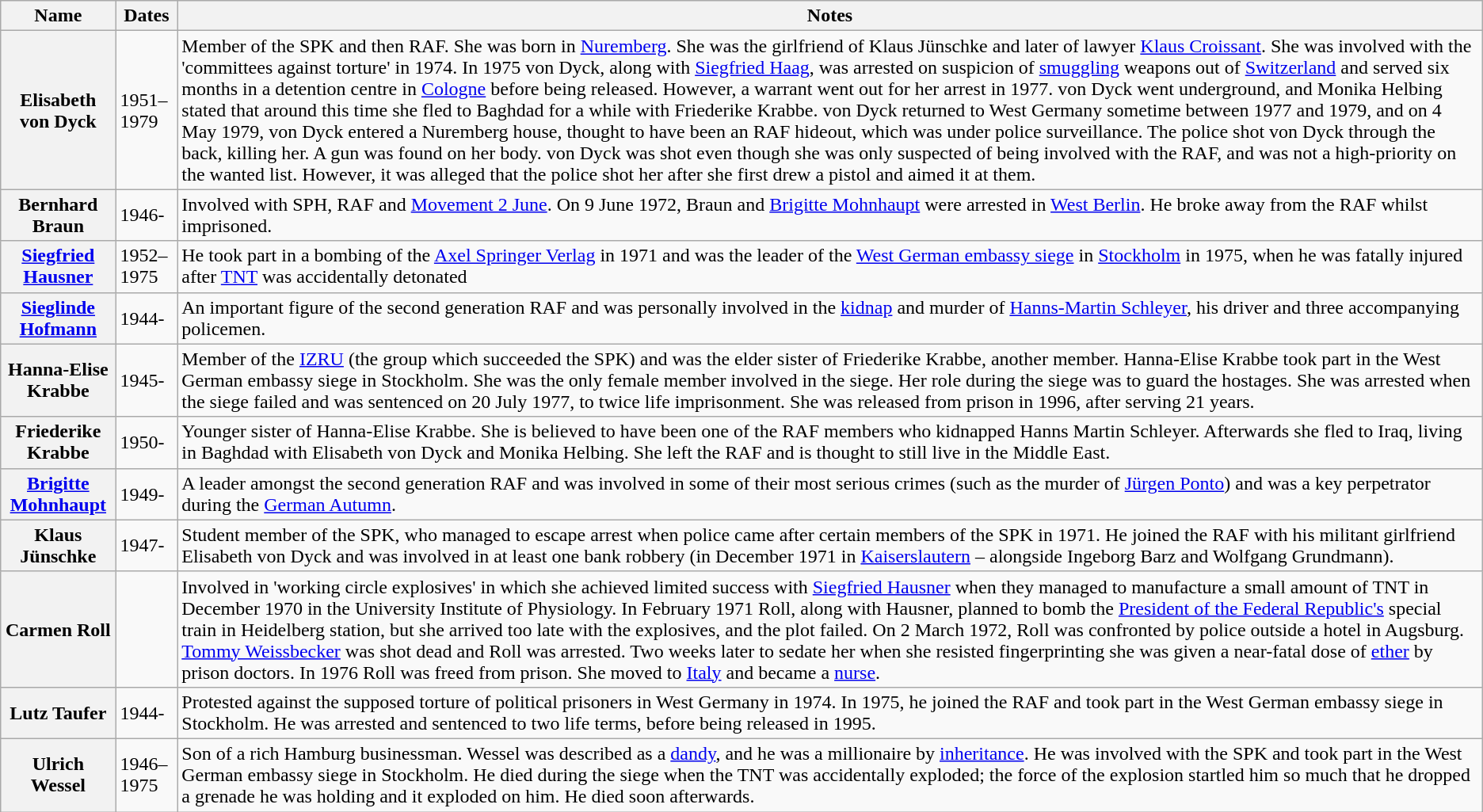<table class="wikitable sortable plainrowheaders">
<tr>
<th scope="col">Name</th>
<th scope="col">Dates</th>
<th scope="col">Notes</th>
</tr>
<tr>
<th scope="row">Elisabeth von Dyck</th>
<td>1951–1979</td>
<td>Member of the SPK and then RAF. She was born in <a href='#'>Nuremberg</a>. She was the girlfriend of Klaus Jünschke and later of lawyer <a href='#'>Klaus Croissant</a>. She was involved with the 'committees against torture' in 1974. In 1975 von Dyck, along with <a href='#'>Siegfried Haag</a>, was arrested on suspicion of <a href='#'>smuggling</a> weapons out of <a href='#'>Switzerland</a> and served six months in a detention centre in <a href='#'>Cologne</a> before being released. However, a warrant went out for her arrest in 1977. von Dyck went underground, and Monika Helbing stated that around this time she fled to Baghdad for a while with Friederike Krabbe. von Dyck returned to West Germany sometime between 1977 and 1979, and on 4 May 1979, von Dyck entered a Nuremberg house, thought to have been an RAF hideout, which was under police surveillance. The police shot von Dyck through the back, killing her. A gun was found on her body. von Dyck was shot even though she was only suspected of being involved with the RAF, and was not a high-priority on the wanted list. However, it was alleged that the police shot her after she first drew a pistol and aimed it at them.</td>
</tr>
<tr>
<th scope="row">Bernhard Braun</th>
<td>1946-</td>
<td>Involved with SPH, RAF and <a href='#'>Movement 2 June</a>. On 9 June 1972, Braun and <a href='#'>Brigitte Mohnhaupt</a> were arrested in <a href='#'>West Berlin</a>. He broke away from the RAF whilst imprisoned.</td>
</tr>
<tr>
<th scope="row"><a href='#'>Siegfried Hausner</a></th>
<td>1952–1975</td>
<td>He took part in a bombing of the <a href='#'>Axel Springer Verlag</a> in 1971 and was the leader of the <a href='#'>West German embassy siege</a> in <a href='#'>Stockholm</a> in 1975, when he was fatally injured after <a href='#'>TNT</a> was accidentally detonated</td>
</tr>
<tr>
<th scope="row"><a href='#'>Sieglinde Hofmann</a></th>
<td>1944-</td>
<td>An important figure of the second generation RAF and was personally involved in the <a href='#'>kidnap</a> and murder of <a href='#'>Hanns-Martin Schleyer</a>, his driver and three accompanying policemen.</td>
</tr>
<tr>
<th scope="row">Hanna-Elise Krabbe</th>
<td>1945-</td>
<td>Member of the <a href='#'>IZRU</a> (the group which succeeded the SPK) and was the elder sister of Friederike Krabbe, another member. Hanna-Elise Krabbe took part in the West German embassy siege in Stockholm. She was the only female member involved in the siege. Her role during the siege was to guard the hostages. She was arrested when the siege failed and was sentenced on 20 July 1977, to twice life imprisonment. She was released from prison in 1996, after serving 21 years.</td>
</tr>
<tr>
<th scope="row">Friederike Krabbe</th>
<td>1950-</td>
<td>Younger sister of Hanna-Elise Krabbe. She is believed to have been one of the RAF members who kidnapped Hanns Martin Schleyer. Afterwards she fled to Iraq, living in Baghdad with Elisabeth von Dyck and Monika Helbing. She left the RAF and is thought to still live in the Middle East.</td>
</tr>
<tr>
<th scope="row"><a href='#'>Brigitte Mohnhaupt</a></th>
<td>1949-</td>
<td>A leader amongst the second generation RAF and was involved in some of their most serious crimes (such as the murder of <a href='#'>Jürgen Ponto</a>) and was a key perpetrator during the <a href='#'>German Autumn</a>.</td>
</tr>
<tr>
<th scope="row">Klaus Jünschke</th>
<td>1947-</td>
<td>Student member of the SPK, who managed to escape arrest when police came after certain members of the SPK in 1971. He joined the RAF with his militant girlfriend Elisabeth von Dyck and was involved in at least one bank robbery (in December 1971 in <a href='#'>Kaiserslautern</a> – alongside Ingeborg Barz and Wolfgang Grundmann).</td>
</tr>
<tr>
<th scope="row">Carmen Roll</th>
<td></td>
<td>Involved in 'working circle explosives' in which she achieved limited success with <a href='#'>Siegfried Hausner</a> when they managed to manufacture a small amount of TNT in December 1970 in the University Institute of Physiology. In February 1971 Roll, along with Hausner, planned to bomb the <a href='#'>President of the Federal Republic's</a> special train in Heidelberg station, but she arrived too late with the explosives, and the plot failed. On 2 March 1972, Roll was confronted by police outside a hotel in Augsburg. <a href='#'>Tommy Weissbecker</a> was shot dead and Roll was arrested. Two weeks later to sedate her when she resisted fingerprinting she was given a near-fatal dose of <a href='#'>ether</a> by prison doctors. In 1976 Roll was freed from prison. She moved to <a href='#'>Italy</a> and became a <a href='#'>nurse</a>.</td>
</tr>
<tr>
<th scope="row">Lutz Taufer</th>
<td>1944-</td>
<td>Protested against the supposed torture of political prisoners in West Germany in 1974. In 1975, he joined the RAF and took part in the West German embassy siege in Stockholm. He was arrested and sentenced to two life terms, before being released in 1995.</td>
</tr>
<tr>
<th scope="row">Ulrich Wessel</th>
<td>1946–1975</td>
<td>Son of a rich Hamburg businessman. Wessel was described as a <a href='#'>dandy</a>, and he was a millionaire by <a href='#'>inheritance</a>. He was involved with the SPK and took part in the West German embassy siege in Stockholm. He died during the siege when the TNT was accidentally exploded; the force of the explosion startled him so much that he dropped a grenade he was holding and it exploded on him. He died soon afterwards.</td>
</tr>
</table>
